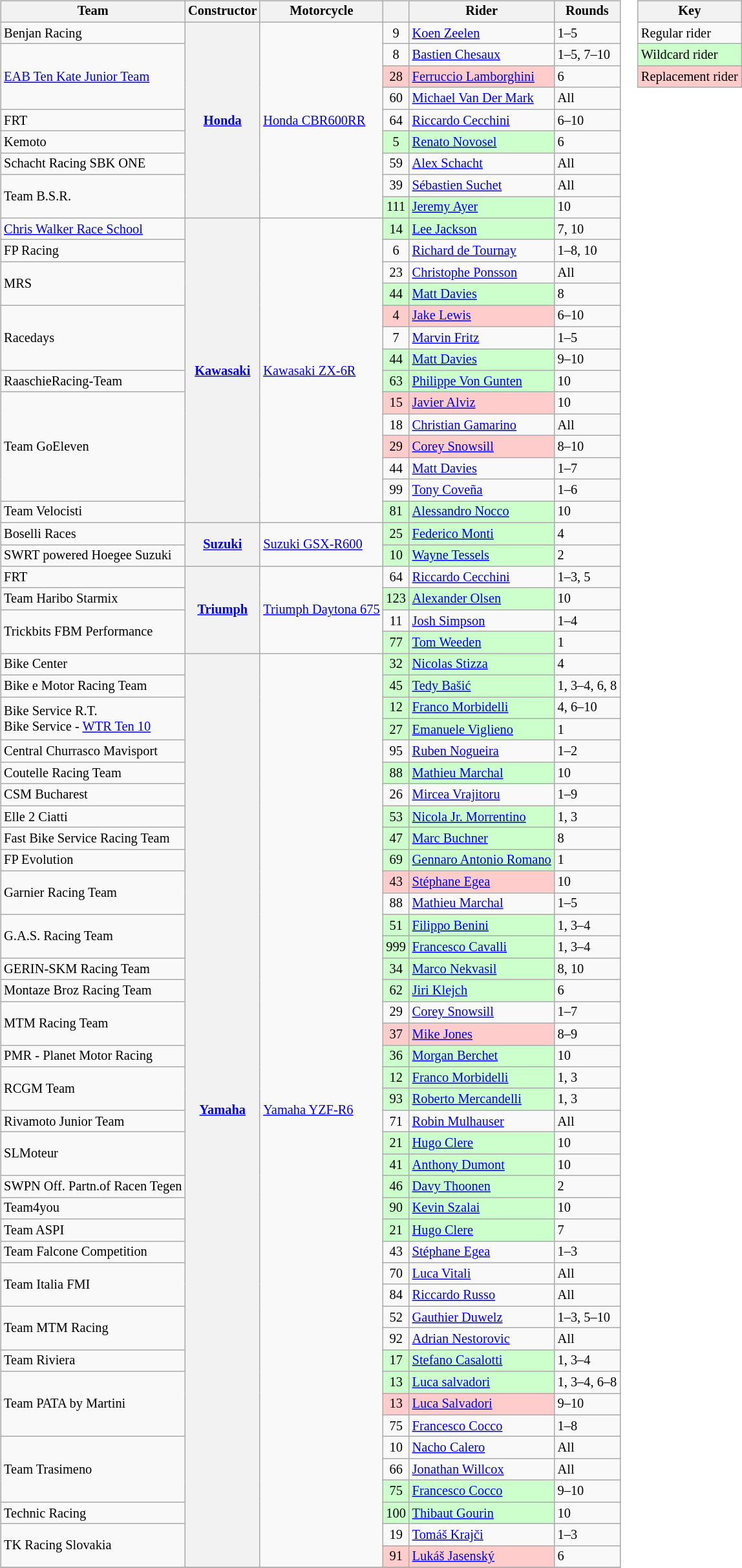<table>
<tr>
<td><br><table class="wikitable" style="font-size: 85%">
<tr>
<th>Team</th>
<th>Constructor</th>
<th>Motorcycle</th>
<th></th>
<th>Rider</th>
<th>Rounds</th>
</tr>
<tr>
<td>Benjan Racing</td>
<th rowspan="9"><a href='#'>Honda</a></th>
<td rowspan="9"><a href='#'>Honda CBR600RR</a></td>
<td align="center">9</td>
<td> <a href='#'>Koen Zeelen</a></td>
<td>1–5</td>
</tr>
<tr>
<td rowspan="3"><a href='#'>EAB Ten Kate Junior Team</a></td>
<td align="center">8</td>
<td> <a href='#'>Bastien Chesaux</a></td>
<td>1–5, 7–10</td>
</tr>
<tr>
<td style="background:#ffcccc;" align="center">28</td>
<td style="background:#ffcccc;"nowrap> <a href='#'>Ferruccio Lamborghini</a></td>
<td>6</td>
</tr>
<tr>
<td align="center">60</td>
<td> <a href='#'>Michael Van Der Mark</a></td>
<td>All</td>
</tr>
<tr>
<td>FRT</td>
<td align="center">64</td>
<td> <a href='#'>Riccardo Cecchini</a></td>
<td>6–10</td>
</tr>
<tr>
<td>Kemoto</td>
<td style="background:#ccffcc;" align="center">5</td>
<td style="background:#ccffcc;"nowrap> <a href='#'>Renato Novosel</a></td>
<td>6</td>
</tr>
<tr>
<td>Schacht Racing SBK ONE</td>
<td align="center">59</td>
<td> <a href='#'>Alex Schacht</a></td>
<td>All</td>
</tr>
<tr>
<td rowspan="2">Team B.S.R.</td>
<td align="center">39</td>
<td> <a href='#'>Sébastien Suchet</a></td>
<td>All</td>
</tr>
<tr>
<td style="background:#ccffcc;" align="center">111</td>
<td style="background:#ccffcc;"nowrap> <a href='#'>Jeremy Ayer</a></td>
<td>10</td>
</tr>
<tr>
<td><a href='#'>Chris Walker Race School</a></td>
<th rowspan="14"><a href='#'>Kawasaki</a></th>
<td rowspan="14"><a href='#'>Kawasaki ZX-6R</a></td>
<td style="background:#ccffcc;" align="center">14</td>
<td style="background:#ccffcc;"nowrap> <a href='#'>Lee Jackson</a></td>
<td>7, 10</td>
</tr>
<tr>
<td>FP Racing</td>
<td align="center">6</td>
<td> <a href='#'>Richard de Tournay</a></td>
<td>1–8, 10</td>
</tr>
<tr>
<td rowspan="2">MRS</td>
<td align="center">23</td>
<td> <a href='#'>Christophe Ponsson</a></td>
<td>All</td>
</tr>
<tr>
<td style="background:#ccffcc;" align="center">44</td>
<td style="background:#ccffcc;"nowrap> <a href='#'>Matt Davies</a></td>
<td>8</td>
</tr>
<tr>
<td rowspan="3">Racedays</td>
<td style="background:#ffcccc;" align="center">4</td>
<td style="background:#ffcccc;"nowrap> <a href='#'>Jake Lewis</a></td>
<td>6–10</td>
</tr>
<tr>
<td align="center">7</td>
<td> <a href='#'>Marvin Fritz</a></td>
<td>1–5</td>
</tr>
<tr>
<td style="background:#ccffcc;" align="center">44</td>
<td style="background:#ccffcc;"nowrap> <a href='#'>Matt Davies</a></td>
<td>9–10</td>
</tr>
<tr>
<td>RaaschieRacing-Team</td>
<td style="background:#ccffcc;" align="center">63</td>
<td style="background:#ccffcc;"nowrap> <a href='#'>Philippe Von Gunten</a></td>
<td>10</td>
</tr>
<tr>
<td rowspan="5">Team GoEleven</td>
<td style="background:#ffcccc;" align="center">15</td>
<td style="background:#ffcccc;"nowrap> <a href='#'>Javier Alviz</a></td>
<td>10</td>
</tr>
<tr>
<td align="center">18</td>
<td> <a href='#'>Christian Gamarino</a></td>
<td>All</td>
</tr>
<tr>
<td style="background:#ffcccc;" align="center">29</td>
<td style="background:#ffcccc;"nowrap> <a href='#'>Corey Snowsill</a></td>
<td>8–10</td>
</tr>
<tr>
<td align="center">44</td>
<td> <a href='#'>Matt Davies</a></td>
<td>1–7</td>
</tr>
<tr>
<td align="center">99</td>
<td> <a href='#'>Tony Coveña</a></td>
<td>1–6</td>
</tr>
<tr>
<td>Team Velocisti</td>
<td style="background:#ccffcc;" align="center">81</td>
<td style="background:#ccffcc;"nowrap> <a href='#'>Alessandro Nocco</a></td>
<td>10</td>
</tr>
<tr>
<td>Boselli Races</td>
<th rowspan="2"><a href='#'>Suzuki</a></th>
<td rowspan="2"><a href='#'>Suzuki GSX-R600</a></td>
<td style="background:#ccffcc;" align="center">25</td>
<td style="background:#ccffcc;"nowrap> <a href='#'>Federico Monti</a></td>
<td>4</td>
</tr>
<tr>
<td>SWRT powered Hoegee Suzuki</td>
<td style="background:#ccffcc;" align="center">10</td>
<td style="background:#ccffcc;"nowrap> <a href='#'>Wayne Tessels</a></td>
<td>2</td>
</tr>
<tr>
<td>FRT</td>
<th rowspan="4"><a href='#'>Triumph</a></th>
<td rowspan="4"><a href='#'>Triumph Daytona 675</a></td>
<td align="center">64</td>
<td> <a href='#'>Riccardo Cecchini</a></td>
<td>1–3, 5</td>
</tr>
<tr>
<td>Team Haribo Starmix</td>
<td style="background:#ccffcc;" align="center">123</td>
<td style="background:#ccffcc;"nowrap> <a href='#'>Alexander Olsen</a></td>
<td>10</td>
</tr>
<tr>
<td rowspan="2">Trickbits FBM Performance</td>
<td align="center">11</td>
<td> <a href='#'>Josh Simpson</a></td>
<td>1–4</td>
</tr>
<tr>
<td style="background:#ccffcc;" align="center">77</td>
<td style="background:#ccffcc;"nowrap> <a href='#'>Tom Weeden</a></td>
<td>1</td>
</tr>
<tr>
<td>Bike Center</td>
<th rowspan="42"><a href='#'>Yamaha</a></th>
<td rowspan="42"><a href='#'>Yamaha YZF-R6</a></td>
<td style="background:#ccffcc;" align="center">32</td>
<td style="background:#ccffcc;"nowrap> <a href='#'>Nicolas Stizza</a></td>
<td>4</td>
</tr>
<tr>
<td>Bike e Motor Racing Team</td>
<td style="background:#ccffcc;" align="center">45</td>
<td style="background:#ccffcc;"nowrap> <a href='#'>Tedy Bašić</a></td>
<td>1, 3–4, 6, 8</td>
</tr>
<tr>
<td rowspan="2">Bike Service R.T. <br> Bike Service - <a href='#'>WTR Ten 10</a></td>
<td style="background:#ccffcc;" align="center">12</td>
<td style="background:#ccffcc;"nowrap> <a href='#'>Franco Morbidelli</a></td>
<td>4, 6–10</td>
</tr>
<tr>
<td style="background:#ccffcc;" align="center">27</td>
<td style="background:#ccffcc;"nowrap> <a href='#'>Emanuele Viglieno</a></td>
<td>1</td>
</tr>
<tr>
<td>Central Churrasco Mavisport</td>
<td align="center">95</td>
<td> <a href='#'>Ruben Nogueira</a></td>
<td>1–2</td>
</tr>
<tr>
<td>Coutelle Racing Team</td>
<td style="background:#ccffcc;" align="center">88</td>
<td style="background:#ccffcc;"nowrap> <a href='#'>Mathieu Marchal</a></td>
<td>10</td>
</tr>
<tr>
<td>CSM Bucharest</td>
<td align="center">26</td>
<td> <a href='#'>Mircea Vrajitoru</a></td>
<td>1–9</td>
</tr>
<tr>
<td>Elle 2 Ciatti</td>
<td style="background:#ccffcc;" align="center">53</td>
<td style="background:#ccffcc;"nowrap> <a href='#'>Nicola Jr. Morrentino</a></td>
<td>1, 3</td>
</tr>
<tr>
<td>Fast Bike Service Racing Team</td>
<td style="background:#ccffcc;" align="center">47</td>
<td style="background:#ccffcc;"nowrap> <a href='#'>Marc Buchner</a></td>
<td>8</td>
</tr>
<tr>
<td>FP Evolution</td>
<td style="background:#ccffcc;" align="center">69</td>
<td style="background:#ccffcc;"nowrap> <a href='#'>Gennaro Antonio Romano</a></td>
<td>1</td>
</tr>
<tr>
<td rowspan="2">Garnier Racing Team</td>
<td style="background:#ffcccc;" align="center">43</td>
<td style="background:#ffcccc;"nowrap> <a href='#'>Stéphane Egea</a></td>
<td>10</td>
</tr>
<tr>
<td align="center">88</td>
<td> <a href='#'>Mathieu Marchal</a></td>
<td>1–5</td>
</tr>
<tr>
<td rowspan="2">G.A.S. Racing Team</td>
<td style="background:#ccffcc;" align="center">51</td>
<td style="background:#ccffcc;"nowrap> <a href='#'>Filippo Benini</a></td>
<td>1, 3–4</td>
</tr>
<tr>
<td style="background:#ccffcc;" align="center">999</td>
<td style="background:#ccffcc;"nowrap> <a href='#'>Francesco Cavalli</a></td>
<td>1, 3–4</td>
</tr>
<tr>
<td>GERIN-SKM Racing Team</td>
<td style="background:#ccffcc;" align="center">34</td>
<td style="background:#ccffcc;"nowrap> <a href='#'>Marco Nekvasil</a></td>
<td>8, 10</td>
</tr>
<tr>
<td>Montaze Broz Racing Team</td>
<td style="background:#ccffcc;" align="center">62</td>
<td style="background:#ccffcc;"nowrap> <a href='#'>Jiri Klejch</a></td>
<td>6</td>
</tr>
<tr>
<td rowspan="2">MTM Racing Team</td>
<td align="center">29</td>
<td> <a href='#'>Corey Snowsill</a></td>
<td>1–7</td>
</tr>
<tr>
<td style="background:#ffcccc;" align="center">37</td>
<td style="background:#ffcccc;"nowrap> <a href='#'>Mike Jones</a></td>
<td>8–9</td>
</tr>
<tr>
<td>PMR - Planet Motor Racing</td>
<td style="background:#ccffcc;" align="center">36</td>
<td style="background:#ccffcc;"nowrap> <a href='#'>Morgan Berchet</a></td>
<td>10</td>
</tr>
<tr>
<td rowspan="2">RCGM Team</td>
<td style="background:#ccffcc;" align="center">12</td>
<td style="background:#ccffcc;"nowrap> <a href='#'>Franco Morbidelli</a></td>
<td>1, 3</td>
</tr>
<tr>
<td style="background:#ccffcc;" align="center">93</td>
<td style="background:#ccffcc;"nowrap> <a href='#'>Roberto Mercandelli</a></td>
<td>1, 3</td>
</tr>
<tr>
<td>Rivamoto Junior Team</td>
<td align="center">71</td>
<td> <a href='#'>Robin Mulhauser</a></td>
<td>All</td>
</tr>
<tr>
<td rowspan="2">SLMoteur</td>
<td style="background:#ccffcc;" align="center">21</td>
<td style="background:#ccffcc;"nowrap> <a href='#'>Hugo Clere</a></td>
<td>10</td>
</tr>
<tr>
<td style="background:#ccffcc;" align="center">41</td>
<td style="background:#ccffcc;"nowrap> <a href='#'>Anthony Dumont</a></td>
<td>10</td>
</tr>
<tr>
<td>SWPN Off. Partn.of Racen Tegen</td>
<td style="background:#ccffcc;" align="center">46</td>
<td style="background:#ccffcc;"nowrap> <a href='#'>Davy Thoonen</a></td>
<td>2</td>
</tr>
<tr>
<td>Team4you</td>
<td style="background:#ccffcc;" align="center">90</td>
<td style="background:#ccffcc;"nowrap> <a href='#'>Kevin Szalai</a></td>
<td>10</td>
</tr>
<tr>
<td>Team ASPI</td>
<td style="background:#ccffcc;" align="center">21</td>
<td style="background:#ccffcc;"nowrap> <a href='#'>Hugo Clere</a></td>
<td>7</td>
</tr>
<tr>
<td>Team Falcone Competition</td>
<td align="center">43</td>
<td> <a href='#'>Stéphane Egea</a></td>
<td>1–3</td>
</tr>
<tr>
<td rowspan="2">Team Italia FMI</td>
<td align="center">70</td>
<td> <a href='#'>Luca Vitali</a></td>
<td>All</td>
</tr>
<tr>
<td align="center">84</td>
<td> <a href='#'>Riccardo Russo</a></td>
<td>All</td>
</tr>
<tr>
<td rowspan="2">Team MTM Racing</td>
<td align="center">52</td>
<td> <a href='#'>Gauthier Duwelz</a></td>
<td>1–3, 5–10</td>
</tr>
<tr>
<td align="center">92</td>
<td> <a href='#'>Adrian Nestorovic</a></td>
<td>All</td>
</tr>
<tr>
<td>Team Riviera</td>
<td style="background:#ccffcc;" align="center">17</td>
<td style="background:#ccffcc;"nowrap> <a href='#'>Stefano Casalotti</a></td>
<td>1, 3–4</td>
</tr>
<tr>
<td rowspan="3">Team PATA by Martini</td>
<td style="background:#ccffcc;" align="center">13</td>
<td style="background:#ccffcc;"nowrap> <a href='#'>Luca salvadori</a></td>
<td>1, 3–4, 6–8</td>
</tr>
<tr>
<td style="background:#ffcccc;" align="center">13</td>
<td style="background:#ffcccc;"nowrap> <a href='#'>Luca Salvadori</a></td>
<td>9–10</td>
</tr>
<tr>
<td align="center">75</td>
<td> <a href='#'>Francesco Cocco</a></td>
<td>1–8</td>
</tr>
<tr>
<td rowspan="3">Team Trasimeno</td>
<td align="center">10</td>
<td> <a href='#'>Nacho Calero</a></td>
<td>All</td>
</tr>
<tr>
<td align="center">66</td>
<td> <a href='#'>Jonathan Willcox</a></td>
<td>All</td>
</tr>
<tr>
<td style="background:#ccffcc;" align="center">75</td>
<td style="background:#ccffcc;"nowrap> <a href='#'>Francesco Cocco</a></td>
<td>9–10</td>
</tr>
<tr>
<td>Technic Racing</td>
<td style="background:#ccffcc;" align="center">100</td>
<td style="background:#ccffcc;"nowrap> <a href='#'>Thibaut Gourin</a></td>
<td>10</td>
</tr>
<tr>
<td rowspan="2">TK Racing Slovakia</td>
<td align="center">19</td>
<td> <a href='#'>Tomáš Krajči</a></td>
<td>1–3</td>
</tr>
<tr>
<td style="background:#ffcccc;" align="center">91</td>
<td style="background:#ffcccc;"nowrap> <a href='#'>Lukáš Jasenský</a></td>
<td>6</td>
</tr>
<tr>
</tr>
</table>
</td>
<td valign=top><br><table class="wikitable" style="font-size: 85%;">
<tr>
<th colspan=2>Key</th>
</tr>
<tr>
<td>Regular rider</td>
</tr>
<tr style="background:#ccffcc;">
<td>Wildcard rider</td>
</tr>
<tr style="background:#ffcccc;">
<td>Replacement rider</td>
</tr>
</table>
</td>
</tr>
</table>
